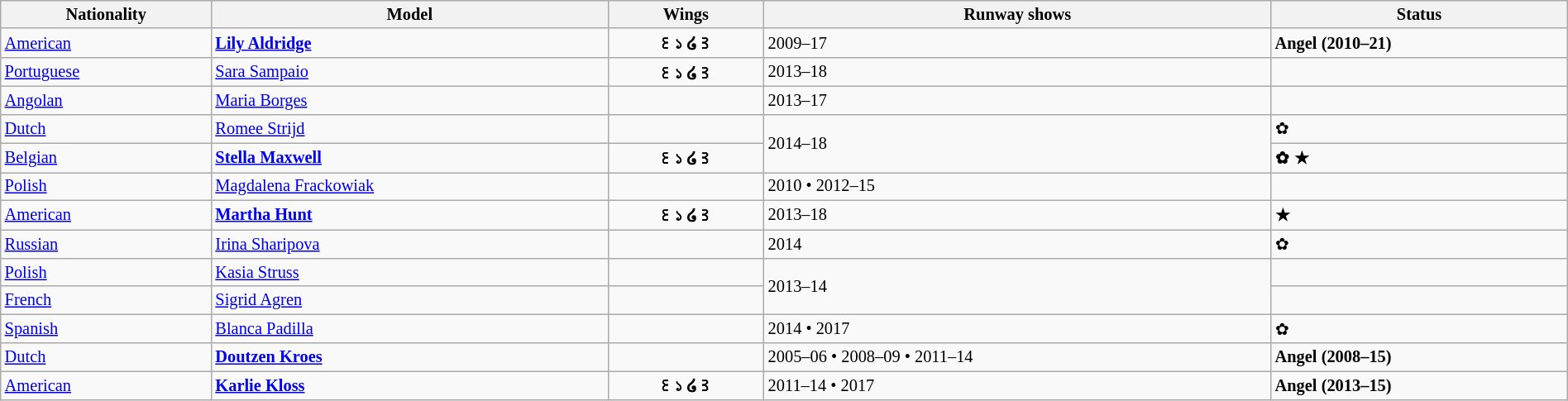<table class="sortable wikitable"  style="font-size:85%; width:100%;">
<tr>
<th style="text-align:center;">Nationality</th>
<th style="text-align:center;">Model</th>
<th style="text-align:center;">Wings</th>
<th style="text-align:center;">Runway shows</th>
<th style="text-align:center;">Status</th>
</tr>
<tr>
<td> <a href='#'>American</a></td>
<td><strong><a href='#'>Lily Aldridge</a></strong></td>
<td align="center"><strong>꒰১ ໒꒱</strong></td>
<td>2009–17</td>
<td><strong> Angel (2010–21)</strong></td>
</tr>
<tr>
<td> <a href='#'>Portuguese</a></td>
<td><a href='#'>Sara Sampaio</a></td>
<td align="center"><strong>꒰১ ໒꒱</strong></td>
<td>2013–18</td>
<td></td>
</tr>
<tr>
<td> <a href='#'>Angolan</a></td>
<td><a href='#'>Maria Borges</a></td>
<td></td>
<td>2013–17</td>
<td></td>
</tr>
<tr>
<td> <a href='#'>Dutch</a></td>
<td><a href='#'>Romee Strijd</a></td>
<td></td>
<td rowspan="2">2014–18</td>
<td>✿</td>
</tr>
<tr>
<td> <a href='#'>Belgian</a></td>
<td><strong><a href='#'>Stella Maxwell</a></strong></td>
<td align="center"><strong>꒰১ ໒꒱</strong></td>
<td><strong>✿ ★</strong></td>
</tr>
<tr>
<td> <a href='#'>Polish</a></td>
<td><a href='#'>Magdalena Frackowiak</a></td>
<td></td>
<td>2010 • 2012–15</td>
<td></td>
</tr>
<tr>
<td> <a href='#'>American</a></td>
<td><strong><a href='#'>Martha Hunt</a></strong></td>
<td align="center"><strong>꒰১ ໒꒱</strong></td>
<td>2013–18</td>
<td><strong>★</strong></td>
</tr>
<tr>
<td> <a href='#'>Russian</a></td>
<td><a href='#'>Irina Sharipova</a></td>
<td></td>
<td>2014</td>
<td>✿</td>
</tr>
<tr>
<td> <a href='#'>Polish</a></td>
<td><a href='#'>Kasia Struss</a></td>
<td></td>
<td rowspan="2">2013–14</td>
<td></td>
</tr>
<tr>
<td> <a href='#'>French</a></td>
<td><a href='#'>Sigrid Agren</a></td>
<td></td>
<td></td>
</tr>
<tr>
<td> <a href='#'>Spanish</a></td>
<td><a href='#'>Blanca Padilla</a></td>
<td></td>
<td>2014 • 2017</td>
<td>✿</td>
</tr>
<tr>
<td> <a href='#'>Dutch</a></td>
<td><strong><a href='#'>Doutzen Kroes</a></strong></td>
<td></td>
<td>2005–06 • 2008–09 • 2011–14</td>
<td><strong> Angel (2008–15)</strong></td>
</tr>
<tr>
<td> <a href='#'>American</a></td>
<td><strong><a href='#'>Karlie Kloss</a></strong></td>
<td align="center"><strong>꒰১ ໒꒱</strong></td>
<td>2011–14 • 2017</td>
<td><strong> Angel (2013–15)</strong></td>
</tr>
</table>
